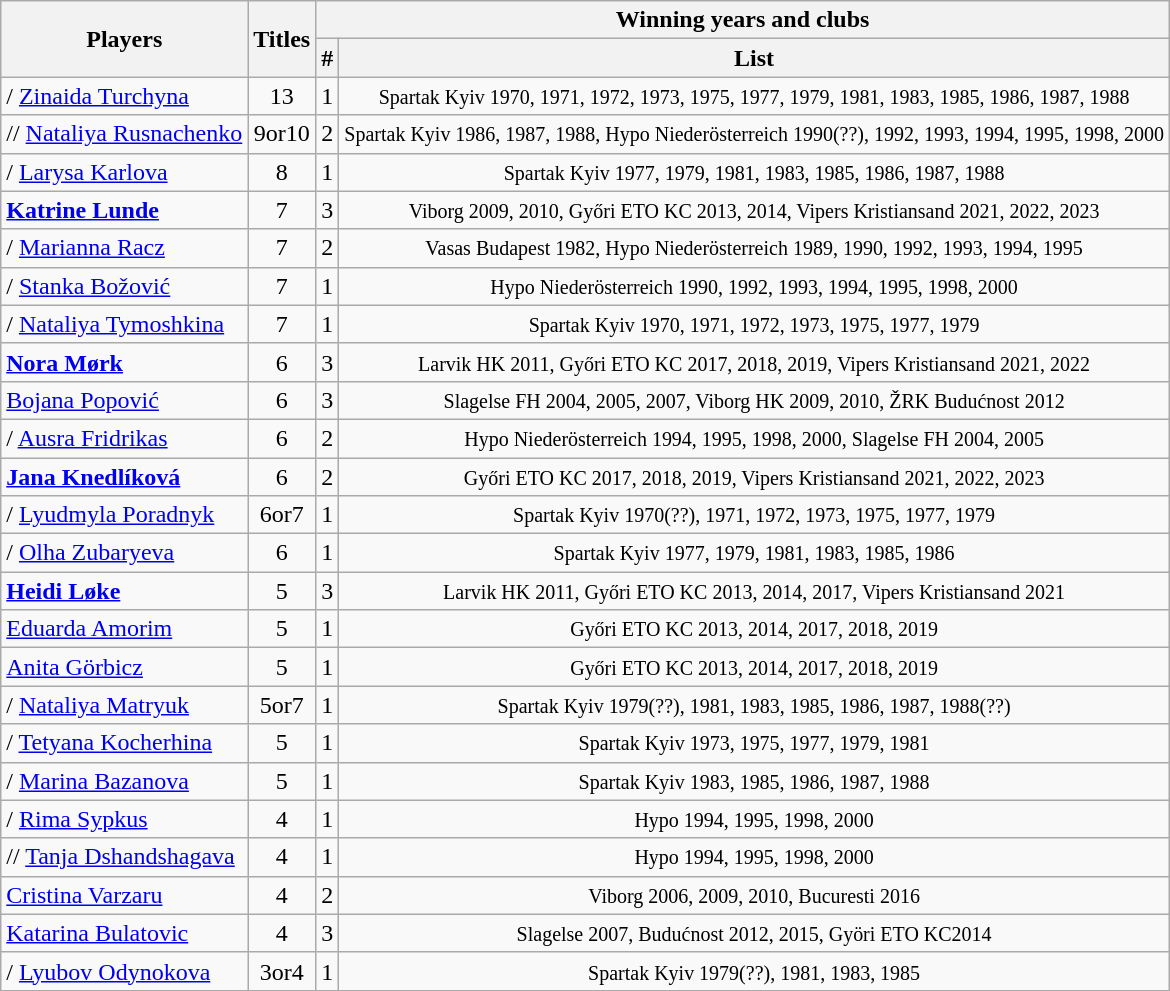<table class="wikitable sortable">
<tr>
<th rowspan=2>Players</th>
<th rowspan=2>Titles</th>
<th colspan=2>Winning years and clubs</th>
</tr>
<tr>
<th>#</th>
<th>List</th>
</tr>
<tr>
<td align=left>/ <a href='#'>Zinaida Turchyna</a></td>
<td align=center>13</td>
<td align=center>1</td>
<td align=center><small>Spartak Kyiv 1970, 1971, 1972, 1973, 1975, 1977, 1979, 1981, 1983, 1985, 1986, 1987, 1988</small></td>
</tr>
<tr>
<td align=left>// <a href='#'>Nataliya Rusnachenko</a></td>
<td align=center>9or10</td>
<td align=center>2</td>
<td align=center><small>Spartak Kyiv 1986, 1987, 1988, Hypo Niederösterreich 1990(??), 1992, 1993, 1994, 1995, 1998, 2000</small></td>
</tr>
<tr>
<td align=left>/ <a href='#'>Larysa Karlova</a></td>
<td align=center>8</td>
<td align=center>1</td>
<td align=center><small>Spartak Kyiv 1977, 1979, 1981, 1983, 1985, 1986, 1987, 1988</small></td>
</tr>
<tr>
<td align=left> <strong><a href='#'>Katrine Lunde</a></strong></td>
<td align=center>7</td>
<td align=center>3</td>
<td align=center><small>Viborg 2009, 2010, Győri ETO KC 2013, 2014, Vipers Kristiansand 2021, 2022, 2023</small></td>
</tr>
<tr>
<td align=left>/ <a href='#'>Marianna Racz</a></td>
<td align=center>7</td>
<td align=center>2</td>
<td align=center><small>Vasas Budapest 1982, Hypo Niederösterreich 1989, 1990, 1992, 1993, 1994, 1995</small></td>
</tr>
<tr>
<td align=left>/ <a href='#'>Stanka Božović</a></td>
<td align=center>7</td>
<td align=center>1</td>
<td align=center><small>Hypo Niederösterreich 1990, 1992, 1993, 1994, 1995, 1998, 2000</small></td>
</tr>
<tr>
<td align=left>/ <a href='#'>Nataliya Tymoshkina</a></td>
<td align=center>7</td>
<td align=center>1</td>
<td align=center><small>Spartak Kyiv 1970, 1971, 1972, 1973, 1975, 1977, 1979</small></td>
</tr>
<tr>
<td align=left> <strong><a href='#'>Nora Mørk</a></strong></td>
<td align=center>6</td>
<td align=center>3</td>
<td align=center><small>Larvik HK 2011, Győri ETO KC 2017, 2018, 2019, Vipers Kristiansand 2021, 2022</small></td>
</tr>
<tr>
<td align=left> <a href='#'>Bojana Popović</a></td>
<td align=center>6</td>
<td align=center>3</td>
<td align=center><small>Slagelse FH 2004, 2005, 2007, Viborg HK 2009, 2010, ŽRK Budućnost 2012</small></td>
</tr>
<tr>
<td align=left>/ <a href='#'>Ausra Fridrikas</a></td>
<td align=center>6</td>
<td align=center>2</td>
<td align=center><small>Hypo Niederösterreich 1994, 1995, 1998, 2000, Slagelse FH 2004, 2005</small></td>
</tr>
<tr>
<td align=left> <strong><a href='#'>Jana Knedlíková</a></strong></td>
<td align=center>6</td>
<td align=center>2</td>
<td align=center><small>Győri ETO KC 2017, 2018, 2019, Vipers Kristiansand 2021, 2022, 2023</small></td>
</tr>
<tr>
<td align=left>/ <a href='#'>Lyudmyla Poradnyk</a></td>
<td align=center>6or7</td>
<td align=center>1</td>
<td align=center><small>Spartak Kyiv 1970(??), 1971, 1972, 1973, 1975, 1977, 1979</small></td>
</tr>
<tr>
<td align=left>/ <a href='#'>Olha Zubaryeva</a></td>
<td align=center>6</td>
<td align=center>1</td>
<td align=center><small>Spartak Kyiv 1977, 1979, 1981, 1983, 1985, 1986</small></td>
</tr>
<tr>
<td align=left> <strong><a href='#'>Heidi Løke</a></strong></td>
<td align=center>5</td>
<td align=center>3</td>
<td align=center><small>Larvik HK 2011, Győri ETO KC 2013, 2014, 2017, Vipers Kristiansand 2021</small></td>
</tr>
<tr>
<td align=left> <a href='#'>Eduarda Amorim</a></td>
<td align=center>5</td>
<td align=center>1</td>
<td align=center><small>Győri ETO KC 2013, 2014, 2017, 2018, 2019</small></td>
</tr>
<tr>
<td align=left> <a href='#'>Anita Görbicz</a></td>
<td align=center>5</td>
<td align=center>1</td>
<td align=center><small>Győri ETO KC 2013, 2014, 2017, 2018, 2019</small></td>
</tr>
<tr>
<td align=left>/ <a href='#'>Nataliya Matryuk</a></td>
<td align=center>5or7</td>
<td align=center>1</td>
<td align=center><small>Spartak Kyiv 1979(??), 1981, 1983, 1985, 1986, 1987, 1988(??)</small></td>
</tr>
<tr>
<td align=left>/ <a href='#'>Tetyana Kocherhina</a></td>
<td align=center>5</td>
<td align=center>1</td>
<td align=center><small>Spartak Kyiv 1973, 1975, 1977, 1979, 1981</small></td>
</tr>
<tr>
<td align=left>/ <a href='#'>Marina Bazanova</a></td>
<td align=center>5</td>
<td align=center>1</td>
<td align=center><small>Spartak Kyiv 1983, 1985, 1986, 1987, 1988</small></td>
</tr>
<tr>
<td align=left>/ <a href='#'>Rima Sypkus</a></td>
<td align=center>4</td>
<td align=center>1</td>
<td align=center><small>Hypo 1994, 1995, 1998, 2000</small></td>
</tr>
<tr>
<td align=left>// <a href='#'>Tanja Dshandshagava</a></td>
<td align=center>4</td>
<td align=center>1</td>
<td align=center><small>Hypo 1994, 1995, 1998, 2000</small></td>
</tr>
<tr>
<td align=left> <a href='#'>Cristina Varzaru</a></td>
<td align=center>4</td>
<td align=center>2</td>
<td align=center><small>Viborg 2006, 2009, 2010, Bucuresti 2016</small></td>
</tr>
<tr>
<td align=left> <a href='#'>Katarina Bulatovic</a></td>
<td align=center>4</td>
<td align=center>3</td>
<td align=center><small>Slagelse 2007, Budućnost 2012, 2015, Györi ETO KC2014</small></td>
</tr>
<tr>
<td align=left>/ <a href='#'>Lyubov Odynokova</a></td>
<td align=center>3or4</td>
<td align=center>1</td>
<td align=center><small>Spartak Kyiv 1979(??), 1981, 1983, 1985</small></td>
</tr>
<tr>
</tr>
</table>
